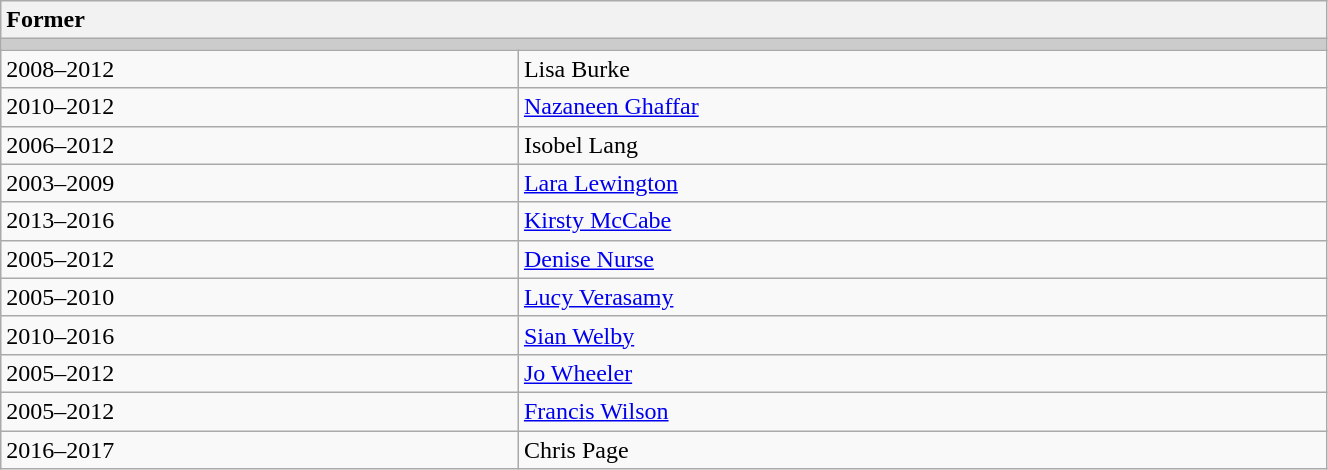<table class="wikitable collapsible collapsed" style="width:70%;">
<tr>
<th colspan="3" style="text-align:left;">Former</th>
</tr>
<tr style="background:#ccc;">
<td colspan="2"></td>
</tr>
<tr>
<td>2008–2012</td>
<td>Lisa Burke</td>
</tr>
<tr>
<td>2010–2012</td>
<td><a href='#'>Nazaneen Ghaffar</a></td>
</tr>
<tr>
<td>2006–2012</td>
<td>Isobel Lang</td>
</tr>
<tr>
<td>2003–2009</td>
<td><a href='#'>Lara Lewington</a></td>
</tr>
<tr>
<td>2013–2016</td>
<td><a href='#'>Kirsty McCabe</a></td>
</tr>
<tr>
<td>2005–2012</td>
<td><a href='#'>Denise Nurse</a></td>
</tr>
<tr>
<td>2005–2010</td>
<td><a href='#'>Lucy Verasamy</a></td>
</tr>
<tr>
<td>2010–2016</td>
<td><a href='#'>Sian Welby</a></td>
</tr>
<tr>
<td>2005–2012</td>
<td><a href='#'>Jo Wheeler</a></td>
</tr>
<tr>
<td>2005–2012</td>
<td><a href='#'>Francis Wilson</a></td>
</tr>
<tr>
<td>2016–2017</td>
<td>Chris Page</td>
</tr>
</table>
